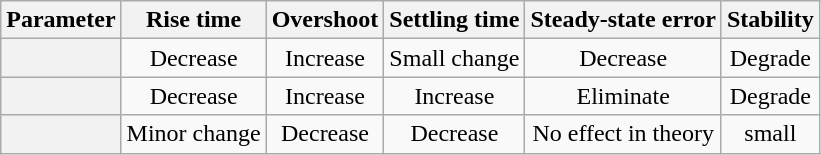<table class="wikitable">
<tr>
<th>Parameter</th>
<th>Rise time</th>
<th>Overshoot</th>
<th>Settling time</th>
<th>Steady-state error</th>
<th>Stability</th>
</tr>
<tr style="text-align:center;">
<th></th>
<td>Decrease</td>
<td>Increase</td>
<td>Small change</td>
<td>Decrease</td>
<td>Degrade</td>
</tr>
<tr style="text-align:center;">
<th></th>
<td>Decrease</td>
<td>Increase</td>
<td>Increase</td>
<td>Eliminate</td>
<td>Degrade</td>
</tr>
<tr style="text-align:center;">
<th></th>
<td>Minor change</td>
<td>Decrease</td>
<td>Decrease</td>
<td>No effect in theory</td>
<td> small</td>
</tr>
</table>
